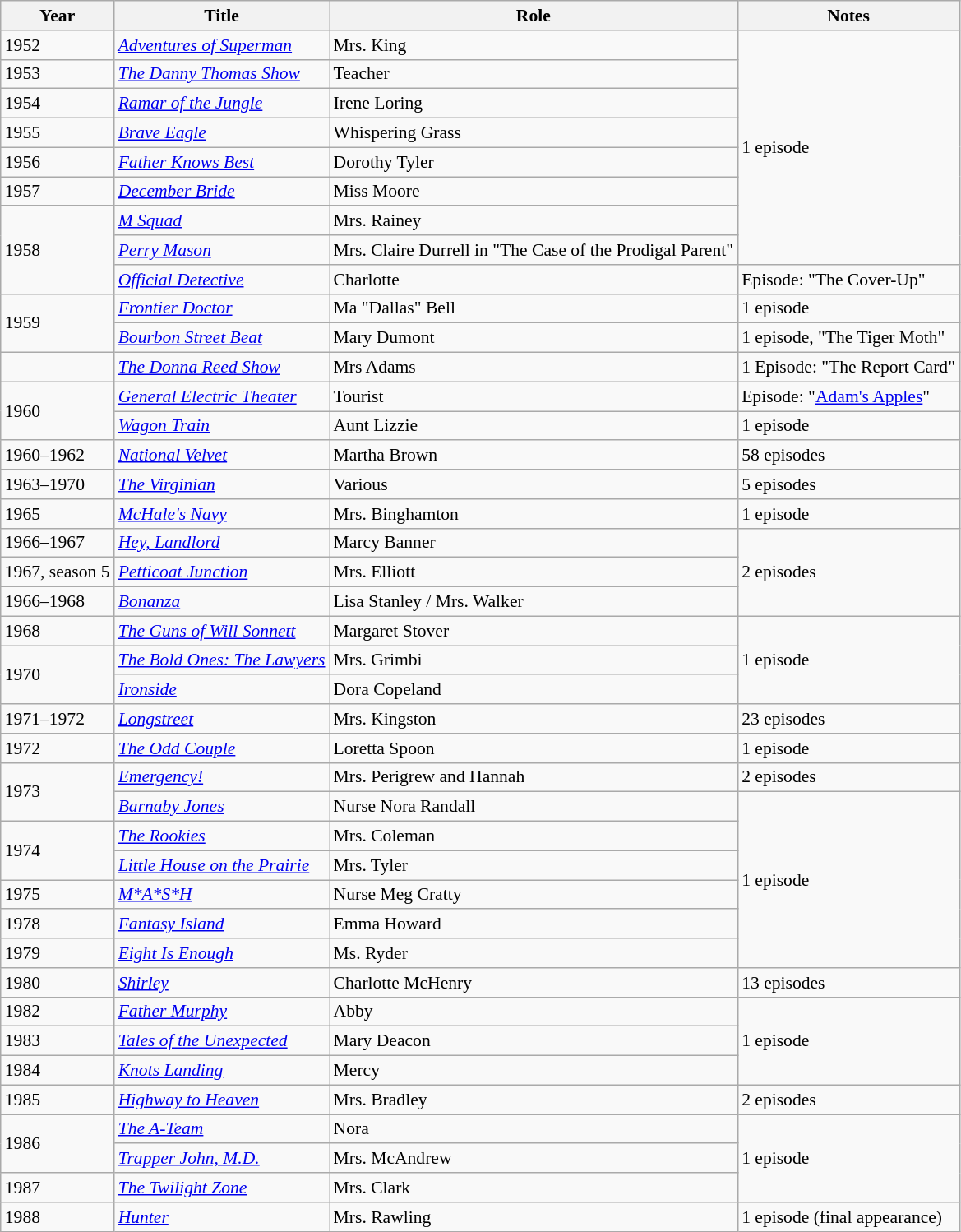<table class="wikitable" style="font-size: 90%;">
<tr>
<th>Year</th>
<th>Title</th>
<th>Role</th>
<th>Notes</th>
</tr>
<tr>
<td>1952</td>
<td><em><a href='#'>Adventures of Superman</a></em></td>
<td>Mrs. King</td>
<td rowspan="8">1 episode</td>
</tr>
<tr>
<td>1953</td>
<td><em><a href='#'>The Danny Thomas Show</a></em></td>
<td>Teacher</td>
</tr>
<tr>
<td>1954</td>
<td><em><a href='#'>Ramar of the Jungle</a></em></td>
<td>Irene Loring</td>
</tr>
<tr>
<td>1955</td>
<td><em><a href='#'>Brave Eagle</a></em></td>
<td>Whispering Grass</td>
</tr>
<tr>
<td>1956</td>
<td><em><a href='#'>Father Knows Best</a></em></td>
<td>Dorothy Tyler</td>
</tr>
<tr>
<td>1957</td>
<td><em><a href='#'>December Bride</a></em></td>
<td>Miss Moore</td>
</tr>
<tr>
<td rowspan="3">1958</td>
<td><em><a href='#'>M Squad</a></em></td>
<td>Mrs. Rainey</td>
</tr>
<tr>
<td><em><a href='#'>Perry Mason</a></em></td>
<td>Mrs. Claire Durrell in "The Case of the Prodigal Parent"</td>
</tr>
<tr>
<td><em><a href='#'>Official Detective</a></em></td>
<td>Charlotte</td>
<td>Episode: "The Cover-Up"</td>
</tr>
<tr>
<td rowspan="2">1959</td>
<td><em><a href='#'>Frontier Doctor</a></em></td>
<td>Ma "Dallas" Bell</td>
<td>1 episode</td>
</tr>
<tr>
<td><em><a href='#'>Bourbon Street Beat</a></em></td>
<td>Mary Dumont</td>
<td>1 episode, "The Tiger Moth"</td>
</tr>
<tr>
<td></td>
<td><em><a href='#'>The Donna Reed Show</a></em></td>
<td>Mrs Adams</td>
<td>1 Episode: "The Report Card"</td>
</tr>
<tr>
<td rowspan="2">1960</td>
<td><em><a href='#'>General Electric Theater</a></em></td>
<td>Tourist</td>
<td>Episode: "<a href='#'>Adam's Apples</a>"</td>
</tr>
<tr>
<td><em><a href='#'>Wagon Train</a></em></td>
<td>Aunt Lizzie</td>
<td>1 episode</td>
</tr>
<tr>
<td>1960–1962</td>
<td><em><a href='#'>National Velvet</a></em></td>
<td>Martha Brown</td>
<td>58 episodes</td>
</tr>
<tr>
<td>1963–1970</td>
<td><em><a href='#'>The Virginian</a></em></td>
<td>Various</td>
<td>5 episodes</td>
</tr>
<tr>
<td>1965</td>
<td><em><a href='#'>McHale's Navy</a></em></td>
<td>Mrs. Binghamton</td>
<td>1 episode</td>
</tr>
<tr>
<td>1966–1967</td>
<td><em><a href='#'>Hey, Landlord</a></em></td>
<td>Marcy Banner</td>
<td rowspan="3">2 episodes</td>
</tr>
<tr>
<td>1967, season 5</td>
<td><em><a href='#'>Petticoat Junction</a></em></td>
<td>Mrs. Elliott</td>
</tr>
<tr>
<td>1966–1968</td>
<td><em><a href='#'>Bonanza</a></em></td>
<td>Lisa Stanley / Mrs. Walker</td>
</tr>
<tr>
<td>1968</td>
<td><em><a href='#'>The Guns of Will Sonnett</a></em></td>
<td>Margaret Stover</td>
<td rowspan="3">1 episode</td>
</tr>
<tr>
<td rowspan="2">1970</td>
<td><em><a href='#'>The Bold Ones: The Lawyers</a></em></td>
<td>Mrs. Grimbi</td>
</tr>
<tr>
<td><em><a href='#'>Ironside</a></em></td>
<td>Dora Copeland</td>
</tr>
<tr>
<td>1971–1972</td>
<td><em><a href='#'>Longstreet</a></em></td>
<td>Mrs. Kingston</td>
<td>23 episodes</td>
</tr>
<tr>
<td>1972</td>
<td><em><a href='#'>The Odd Couple</a></em></td>
<td>Loretta Spoon</td>
<td>1 episode</td>
</tr>
<tr>
<td rowspan="2">1973</td>
<td><em><a href='#'>Emergency!</a></em></td>
<td>Mrs. Perigrew and Hannah</td>
<td>2 episodes</td>
</tr>
<tr>
<td><em><a href='#'>Barnaby Jones</a></em></td>
<td>Nurse Nora Randall</td>
<td rowspan="6">1 episode</td>
</tr>
<tr>
<td rowspan="2">1974</td>
<td><em><a href='#'>The Rookies</a></em></td>
<td>Mrs. Coleman</td>
</tr>
<tr>
<td><em><a href='#'>Little House on the Prairie</a></em></td>
<td>Mrs. Tyler</td>
</tr>
<tr>
<td>1975</td>
<td><em><a href='#'>M*A*S*H</a></em></td>
<td>Nurse Meg Cratty</td>
</tr>
<tr>
<td>1978</td>
<td><em><a href='#'>Fantasy Island</a></em></td>
<td>Emma Howard</td>
</tr>
<tr>
<td>1979</td>
<td><em><a href='#'>Eight Is Enough</a></em></td>
<td>Ms. Ryder</td>
</tr>
<tr>
<td>1980</td>
<td><em><a href='#'>Shirley</a></em></td>
<td>Charlotte McHenry</td>
<td>13 episodes</td>
</tr>
<tr>
<td>1982</td>
<td><em><a href='#'>Father Murphy</a></em></td>
<td>Abby</td>
<td rowspan="3">1 episode</td>
</tr>
<tr>
<td>1983</td>
<td><em><a href='#'>Tales of the Unexpected</a></em></td>
<td>Mary Deacon</td>
</tr>
<tr>
<td>1984</td>
<td><em><a href='#'>Knots Landing</a></em></td>
<td>Mercy</td>
</tr>
<tr>
<td>1985</td>
<td><em><a href='#'>Highway to Heaven</a></em></td>
<td>Mrs. Bradley</td>
<td>2 episodes</td>
</tr>
<tr>
<td rowspan="2">1986</td>
<td><em><a href='#'>The A-Team</a></em></td>
<td>Nora</td>
<td rowspan="3">1 episode</td>
</tr>
<tr>
<td><em><a href='#'>Trapper John, M.D.</a></em></td>
<td>Mrs. McAndrew</td>
</tr>
<tr>
<td>1987</td>
<td><em><a href='#'>The Twilight Zone</a></em></td>
<td>Mrs. Clark</td>
</tr>
<tr>
<td>1988</td>
<td><em><a href='#'>Hunter</a></em></td>
<td>Mrs. Rawling</td>
<td>1 episode (final appearance)</td>
</tr>
</table>
